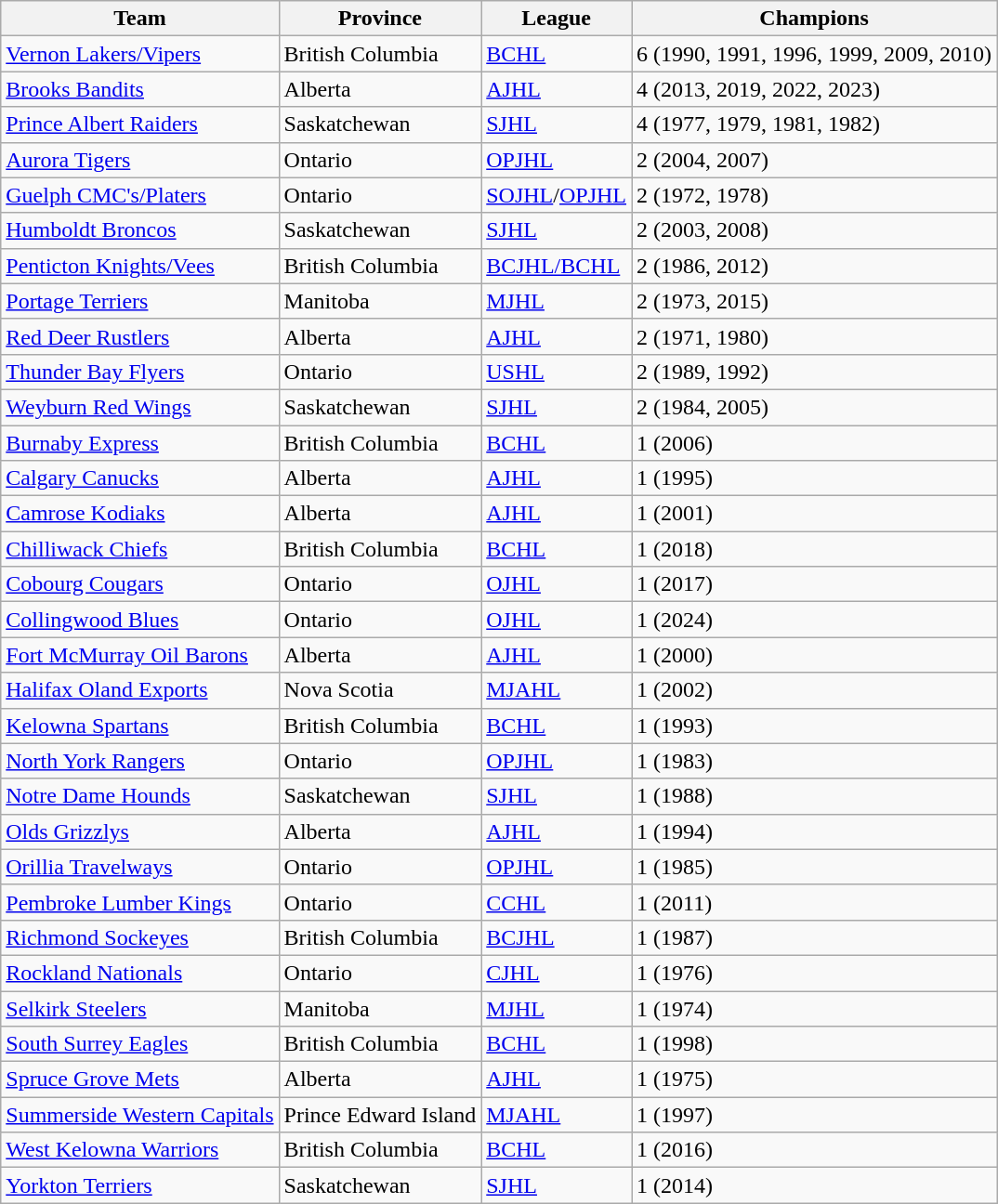<table class="wikitable sortable">
<tr>
<th>Team</th>
<th>Province</th>
<th>League</th>
<th>Champions</th>
</tr>
<tr>
<td><a href='#'>Vernon Lakers/Vipers</a></td>
<td>British Columbia</td>
<td><a href='#'>BCHL</a></td>
<td>6 (1990, 1991, 1996, 1999, 2009, 2010)</td>
</tr>
<tr>
<td><a href='#'>Brooks Bandits</a></td>
<td>Alberta</td>
<td><a href='#'>AJHL</a></td>
<td>4 (2013, 2019, 2022, 2023)</td>
</tr>
<tr>
<td><a href='#'>Prince Albert Raiders</a></td>
<td>Saskatchewan</td>
<td><a href='#'>SJHL</a></td>
<td>4 (1977, 1979, 1981, 1982)</td>
</tr>
<tr>
<td><a href='#'>Aurora Tigers</a></td>
<td>Ontario</td>
<td><a href='#'>OPJHL</a></td>
<td>2 (2004, 2007)</td>
</tr>
<tr>
<td><a href='#'>Guelph CMC's/Platers</a></td>
<td>Ontario</td>
<td><a href='#'>SOJHL</a>/<a href='#'>OPJHL</a></td>
<td>2 (1972, 1978)</td>
</tr>
<tr>
<td><a href='#'>Humboldt Broncos</a></td>
<td>Saskatchewan</td>
<td><a href='#'>SJHL</a></td>
<td>2 (2003, 2008)</td>
</tr>
<tr>
<td><a href='#'>Penticton Knights/Vees</a></td>
<td>British Columbia</td>
<td><a href='#'>BCJHL/BCHL</a></td>
<td>2 (1986, 2012)</td>
</tr>
<tr>
<td><a href='#'>Portage Terriers</a></td>
<td>Manitoba</td>
<td><a href='#'>MJHL</a></td>
<td>2 (1973, 2015)</td>
</tr>
<tr>
<td><a href='#'>Red Deer Rustlers</a></td>
<td>Alberta</td>
<td><a href='#'>AJHL</a></td>
<td>2 (1971, 1980)</td>
</tr>
<tr>
<td><a href='#'>Thunder Bay Flyers</a></td>
<td>Ontario</td>
<td><a href='#'>USHL</a></td>
<td>2 (1989, 1992)</td>
</tr>
<tr>
<td><a href='#'>Weyburn Red Wings</a></td>
<td>Saskatchewan</td>
<td><a href='#'>SJHL</a></td>
<td>2 (1984, 2005)</td>
</tr>
<tr>
<td><a href='#'>Burnaby Express</a></td>
<td>British Columbia</td>
<td><a href='#'>BCHL</a></td>
<td>1 (2006)</td>
</tr>
<tr>
<td><a href='#'>Calgary Canucks</a></td>
<td>Alberta</td>
<td><a href='#'>AJHL</a></td>
<td>1 (1995)</td>
</tr>
<tr>
<td><a href='#'>Camrose Kodiaks</a></td>
<td>Alberta</td>
<td><a href='#'>AJHL</a></td>
<td>1 (2001)</td>
</tr>
<tr>
<td><a href='#'>Chilliwack Chiefs</a></td>
<td>British Columbia</td>
<td><a href='#'>BCHL</a></td>
<td>1 (2018)</td>
</tr>
<tr>
<td><a href='#'>Cobourg Cougars</a></td>
<td>Ontario</td>
<td><a href='#'>OJHL</a></td>
<td>1 (2017)</td>
</tr>
<tr>
<td><a href='#'>Collingwood Blues</a></td>
<td>Ontario</td>
<td><a href='#'>OJHL</a></td>
<td>1 (2024)</td>
</tr>
<tr>
<td><a href='#'>Fort McMurray Oil Barons</a></td>
<td>Alberta</td>
<td><a href='#'>AJHL</a></td>
<td>1 (2000)</td>
</tr>
<tr>
<td><a href='#'>Halifax Oland Exports</a></td>
<td>Nova Scotia</td>
<td><a href='#'>MJAHL</a></td>
<td>1 (2002)</td>
</tr>
<tr>
<td><a href='#'>Kelowna Spartans</a></td>
<td>British Columbia</td>
<td><a href='#'>BCHL</a></td>
<td>1 (1993)</td>
</tr>
<tr>
<td><a href='#'>North York Rangers</a></td>
<td>Ontario</td>
<td><a href='#'>OPJHL</a></td>
<td>1 (1983)</td>
</tr>
<tr>
<td><a href='#'>Notre Dame Hounds</a></td>
<td>Saskatchewan</td>
<td><a href='#'>SJHL</a></td>
<td>1 (1988)</td>
</tr>
<tr>
<td><a href='#'>Olds Grizzlys</a></td>
<td>Alberta</td>
<td><a href='#'>AJHL</a></td>
<td>1 (1994)</td>
</tr>
<tr>
<td><a href='#'>Orillia Travelways</a></td>
<td>Ontario</td>
<td><a href='#'>OPJHL</a></td>
<td>1 (1985)</td>
</tr>
<tr>
<td><a href='#'>Pembroke Lumber Kings</a></td>
<td>Ontario</td>
<td><a href='#'>CCHL</a></td>
<td>1 (2011)</td>
</tr>
<tr>
<td><a href='#'>Richmond Sockeyes</a></td>
<td>British Columbia</td>
<td><a href='#'>BCJHL</a></td>
<td>1 (1987)</td>
</tr>
<tr>
<td><a href='#'>Rockland Nationals</a></td>
<td>Ontario</td>
<td><a href='#'>CJHL</a></td>
<td>1 (1976)</td>
</tr>
<tr>
<td><a href='#'>Selkirk Steelers</a></td>
<td>Manitoba</td>
<td><a href='#'>MJHL</a></td>
<td>1 (1974)</td>
</tr>
<tr>
<td><a href='#'>South Surrey Eagles</a></td>
<td>British Columbia</td>
<td><a href='#'>BCHL</a></td>
<td>1 (1998)</td>
</tr>
<tr>
<td><a href='#'>Spruce Grove Mets</a></td>
<td>Alberta</td>
<td><a href='#'>AJHL</a></td>
<td>1 (1975)</td>
</tr>
<tr>
<td><a href='#'>Summerside Western Capitals</a></td>
<td>Prince Edward Island</td>
<td><a href='#'>MJAHL</a></td>
<td>1 (1997)</td>
</tr>
<tr>
<td><a href='#'>West Kelowna Warriors</a></td>
<td>British Columbia</td>
<td><a href='#'>BCHL</a></td>
<td>1 (2016)</td>
</tr>
<tr>
<td><a href='#'>Yorkton Terriers</a></td>
<td>Saskatchewan</td>
<td><a href='#'>SJHL</a></td>
<td>1 (2014)</td>
</tr>
</table>
